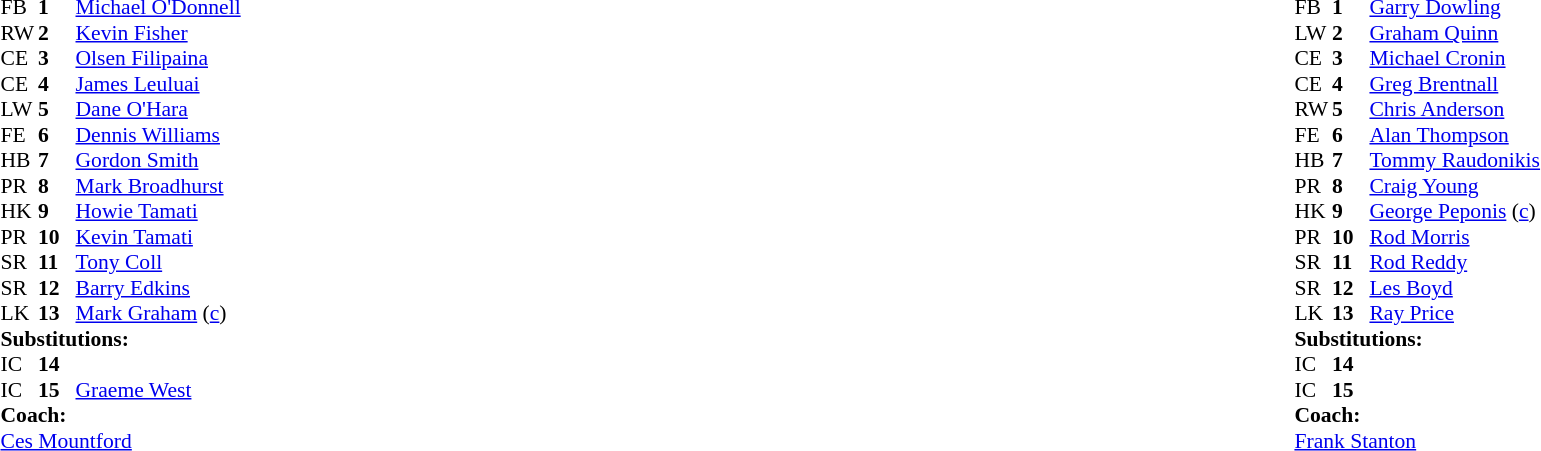<table width="100%">
<tr>
<td valign="top" width="50%"><br><table style="font-size: 90%" cellspacing="0" cellpadding="0">
<tr>
<th width="25"></th>
<th width="25"></th>
</tr>
<tr>
<td>FB</td>
<td><strong>1</strong></td>
<td><a href='#'>Michael O'Donnell</a></td>
</tr>
<tr>
<td>RW</td>
<td><strong>2</strong></td>
<td><a href='#'>Kevin Fisher</a></td>
</tr>
<tr>
<td>CE</td>
<td><strong>3</strong></td>
<td><a href='#'>Olsen Filipaina</a></td>
</tr>
<tr>
<td>CE</td>
<td><strong>4</strong></td>
<td><a href='#'>James Leuluai</a></td>
</tr>
<tr>
<td>LW</td>
<td><strong>5</strong></td>
<td><a href='#'>Dane O'Hara</a></td>
</tr>
<tr>
<td>FE</td>
<td><strong>6</strong></td>
<td><a href='#'>Dennis Williams</a></td>
</tr>
<tr>
<td>HB</td>
<td><strong>7</strong></td>
<td><a href='#'>Gordon Smith</a></td>
</tr>
<tr>
<td>PR</td>
<td><strong>8</strong></td>
<td><a href='#'>Mark Broadhurst</a></td>
</tr>
<tr>
<td>HK</td>
<td><strong>9</strong></td>
<td><a href='#'>Howie Tamati</a></td>
</tr>
<tr>
<td>PR</td>
<td><strong>10</strong></td>
<td><a href='#'>Kevin Tamati</a></td>
</tr>
<tr>
<td>SR</td>
<td><strong>11</strong></td>
<td><a href='#'>Tony Coll</a></td>
</tr>
<tr>
<td>SR</td>
<td><strong>12</strong></td>
<td><a href='#'>Barry Edkins</a></td>
</tr>
<tr>
<td>LK</td>
<td><strong>13</strong></td>
<td><a href='#'>Mark Graham</a> (<a href='#'>c</a>)</td>
</tr>
<tr>
<td colspan=3><strong>Substitutions:</strong></td>
</tr>
<tr>
<td>IC</td>
<td><strong>14</strong></td>
<td></td>
</tr>
<tr>
<td>IC</td>
<td><strong>15</strong></td>
<td><a href='#'>Graeme West</a></td>
</tr>
<tr>
<td colspan=3><strong>Coach:</strong></td>
</tr>
<tr>
<td colspan="4"> <a href='#'>Ces Mountford</a></td>
</tr>
</table>
</td>
<td valign="top" width="50%"><br><table style="font-size: 90%" cellspacing="0" cellpadding="0" align="center">
<tr>
<th width="25"></th>
<th width="25"></th>
</tr>
<tr>
<td>FB</td>
<td><strong>1</strong></td>
<td><a href='#'>Garry Dowling</a></td>
</tr>
<tr>
<td>LW</td>
<td><strong>2</strong></td>
<td><a href='#'>Graham Quinn</a></td>
</tr>
<tr>
<td>CE</td>
<td><strong>3</strong></td>
<td><a href='#'>Michael Cronin</a></td>
</tr>
<tr>
<td>CE</td>
<td><strong>4</strong></td>
<td><a href='#'>Greg Brentnall</a></td>
</tr>
<tr>
<td>RW</td>
<td><strong>5</strong></td>
<td><a href='#'>Chris Anderson</a></td>
</tr>
<tr>
<td>FE</td>
<td><strong>6</strong></td>
<td><a href='#'>Alan Thompson</a></td>
</tr>
<tr>
<td>HB</td>
<td><strong>7</strong></td>
<td><a href='#'>Tommy Raudonikis</a></td>
</tr>
<tr>
<td>PR</td>
<td><strong>8</strong></td>
<td><a href='#'>Craig Young</a></td>
</tr>
<tr>
<td>HK</td>
<td><strong>9</strong></td>
<td><a href='#'>George Peponis</a> (<a href='#'>c</a>)</td>
</tr>
<tr>
<td>PR</td>
<td><strong>10</strong></td>
<td><a href='#'>Rod Morris</a></td>
</tr>
<tr>
<td>SR</td>
<td><strong>11</strong></td>
<td><a href='#'>Rod Reddy</a></td>
</tr>
<tr>
<td>SR</td>
<td><strong>12</strong></td>
<td><a href='#'>Les Boyd</a></td>
</tr>
<tr>
<td>LK</td>
<td><strong>13</strong></td>
<td><a href='#'>Ray Price</a></td>
</tr>
<tr>
<td colspan=3><strong>Substitutions:</strong></td>
</tr>
<tr>
<td>IC</td>
<td><strong>14</strong></td>
<td></td>
</tr>
<tr>
<td>IC</td>
<td><strong>15</strong></td>
<td></td>
</tr>
<tr>
<td colspan=3><strong>Coach:</strong></td>
</tr>
<tr>
<td colspan="4"> <a href='#'>Frank Stanton</a></td>
</tr>
</table>
</td>
</tr>
</table>
